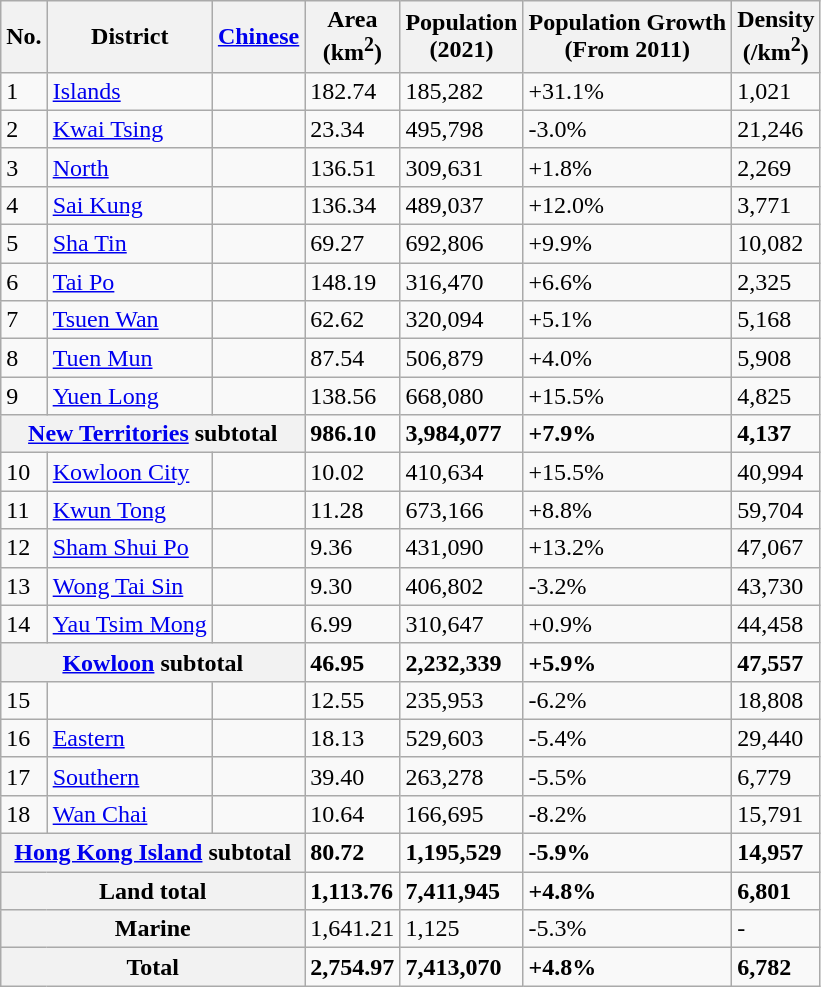<table class="wikitable sortable">
<tr>
<th>No.</th>
<th>District</th>
<th><a href='#'>Chinese</a></th>
<th>Area<br>(km<sup>2</sup>)</th>
<th>Population<br>(2021)</th>
<th>Population Growth<br>(From 2011)</th>
<th>Density<br>(/km<sup>2</sup>)</th>
</tr>
<tr>
<td>1</td>
<td><a href='#'>Islands</a></td>
<td></td>
<td>182.74</td>
<td>185,282</td>
<td>+31.1%</td>
<td>1,021</td>
</tr>
<tr>
<td>2</td>
<td><a href='#'>Kwai Tsing</a></td>
<td></td>
<td>23.34</td>
<td>495,798</td>
<td>-3.0%</td>
<td>21,246</td>
</tr>
<tr>
<td>3</td>
<td><a href='#'>North</a></td>
<td></td>
<td>136.51</td>
<td>309,631</td>
<td>+1.8%</td>
<td>2,269</td>
</tr>
<tr>
<td>4</td>
<td><a href='#'>Sai Kung</a></td>
<td></td>
<td>136.34</td>
<td>489,037</td>
<td>+12.0%</td>
<td>3,771</td>
</tr>
<tr>
<td>5</td>
<td><a href='#'>Sha Tin</a></td>
<td></td>
<td>69.27</td>
<td>692,806</td>
<td>+9.9%</td>
<td>10,082</td>
</tr>
<tr>
<td>6</td>
<td><a href='#'>Tai Po</a></td>
<td></td>
<td>148.19</td>
<td>316,470</td>
<td>+6.6%</td>
<td>2,325</td>
</tr>
<tr>
<td>7</td>
<td><a href='#'>Tsuen Wan</a></td>
<td></td>
<td>62.62</td>
<td>320,094</td>
<td>+5.1%</td>
<td>5,168</td>
</tr>
<tr>
<td>8</td>
<td><a href='#'>Tuen Mun</a></td>
<td></td>
<td>87.54</td>
<td>506,879</td>
<td>+4.0%</td>
<td>5,908</td>
</tr>
<tr>
<td>9</td>
<td><a href='#'>Yuen Long</a></td>
<td></td>
<td>138.56</td>
<td>668,080</td>
<td>+15.5%</td>
<td>4,825</td>
</tr>
<tr>
<th colspan="3"><a href='#'>New Territories</a> subtotal</th>
<td><strong>986.10</strong></td>
<td><strong>3,984,077</strong></td>
<td><strong>+7.9%</strong></td>
<td><strong>4,137</strong></td>
</tr>
<tr>
<td>10</td>
<td><a href='#'>Kowloon City</a></td>
<td></td>
<td>10.02</td>
<td>410,634</td>
<td>+15.5%</td>
<td>40,994</td>
</tr>
<tr>
<td>11</td>
<td><a href='#'>Kwun Tong</a></td>
<td></td>
<td>11.28</td>
<td>673,166</td>
<td>+8.8%</td>
<td>59,704</td>
</tr>
<tr>
<td>12</td>
<td><a href='#'>Sham Shui Po</a></td>
<td></td>
<td>9.36</td>
<td>431,090</td>
<td>+13.2%</td>
<td>47,067</td>
</tr>
<tr>
<td>13</td>
<td><a href='#'>Wong Tai Sin</a></td>
<td></td>
<td>9.30</td>
<td>406,802</td>
<td>-3.2%</td>
<td>43,730</td>
</tr>
<tr>
<td>14</td>
<td><a href='#'>Yau Tsim Mong</a></td>
<td></td>
<td>6.99</td>
<td>310,647</td>
<td>+0.9%</td>
<td>44,458</td>
</tr>
<tr>
<th colspan="3"><a href='#'>Kowloon</a> subtotal</th>
<td><strong>46.95</strong></td>
<td><strong>2,232,339</strong></td>
<td><strong>+5.9%</strong></td>
<td><strong>47,557</strong></td>
</tr>
<tr>
<td>15</td>
<td><a href='#'></a></td>
<td></td>
<td>12.55</td>
<td>235,953</td>
<td>-6.2%</td>
<td>18,808</td>
</tr>
<tr>
<td>16</td>
<td><a href='#'>Eastern</a></td>
<td></td>
<td>18.13</td>
<td>529,603</td>
<td>-5.4%</td>
<td>29,440</td>
</tr>
<tr>
<td>17</td>
<td><a href='#'>Southern</a></td>
<td></td>
<td>39.40</td>
<td>263,278</td>
<td>-5.5%</td>
<td>6,779</td>
</tr>
<tr>
<td>18</td>
<td><a href='#'>Wan Chai</a></td>
<td></td>
<td>10.64</td>
<td>166,695</td>
<td>-8.2%</td>
<td>15,791</td>
</tr>
<tr>
<th colspan="3"><a href='#'>Hong Kong Island</a> subtotal</th>
<td><strong>80.72</strong></td>
<td><strong>1,195,529</strong></td>
<td><strong>-5.9%</strong></td>
<td><strong>14,957</strong></td>
</tr>
<tr>
<th colspan="3">Land total</th>
<td><strong>1,113.76</strong></td>
<td><strong>7,411,945</strong></td>
<td><strong>+4.8%</strong></td>
<td><strong>6,801</strong></td>
</tr>
<tr>
<th colspan="3">Marine</th>
<td>1,641.21</td>
<td>1,125</td>
<td>-5.3%</td>
<td>-</td>
</tr>
<tr>
<th colspan="3">Total</th>
<td><strong>2,754.97</strong></td>
<td><strong>7,413,070</strong></td>
<td><strong>+4.8%</strong></td>
<td><strong>6,782</strong></td>
</tr>
</table>
